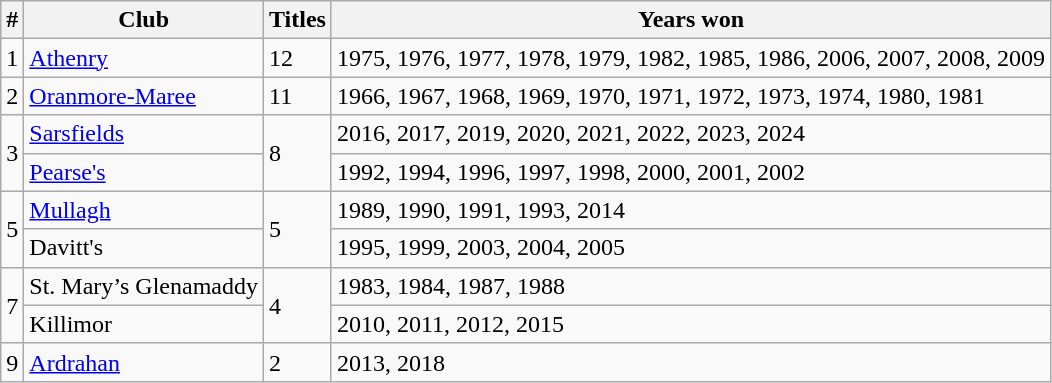<table class="wikitable" border="1">
<tr>
<th>#</th>
<th>Club</th>
<th>Titles</th>
<th>Years won</th>
</tr>
<tr>
<td>1</td>
<td><a href='#'>Athenry</a></td>
<td>12</td>
<td>1975, 1976, 1977, 1978, 1979, 1982, 1985, 1986, 2006, 2007, 2008, 2009</td>
</tr>
<tr>
<td>2</td>
<td><a href='#'>Oranmore-Maree</a></td>
<td>11</td>
<td>1966, 1967, 1968, 1969, 1970, 1971, 1972, 1973, 1974, 1980, 1981</td>
</tr>
<tr>
<td rowspan=2>3</td>
<td><a href='#'>Sarsfields</a></td>
<td rowspan=2>8</td>
<td>2016, 2017, 2019, 2020, 2021, 2022, 2023, 2024</td>
</tr>
<tr>
<td><a href='#'>Pearse's</a></td>
<td>1992, 1994, 1996, 1997, 1998, 2000, 2001, 2002</td>
</tr>
<tr>
<td rowspan=2>5</td>
<td><a href='#'>Mullagh</a></td>
<td rowspan=2>5</td>
<td>1989, 1990, 1991, 1993, 2014</td>
</tr>
<tr>
<td>Davitt's</td>
<td>1995, 1999, 2003, 2004, 2005</td>
</tr>
<tr>
<td rowspan=2>7</td>
<td>St. Mary’s Glenamaddy</td>
<td rowspan=2>4</td>
<td>1983, 1984, 1987, 1988</td>
</tr>
<tr>
<td>Killimor</td>
<td>2010, 2011, 2012, 2015</td>
</tr>
<tr>
<td>9</td>
<td><a href='#'>Ardrahan</a></td>
<td>2</td>
<td>2013, 2018</td>
</tr>
</table>
